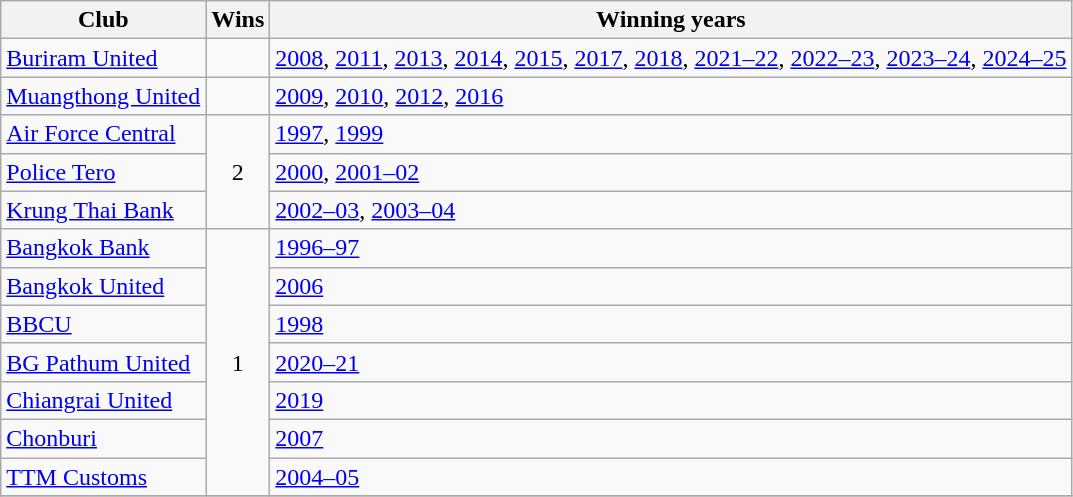<table class="wikitable">
<tr>
<th>Club</th>
<th>Wins</th>
<th>Winning years</th>
</tr>
<tr>
<td><a href='#'>Buriram United</a></td>
<td></td>
<td><a href='#'>2008</a>,  <a href='#'>2011</a>, <a href='#'>2013</a>, <a href='#'>2014</a>, <a href='#'>2015</a>, <a href='#'>2017</a>, <a href='#'>2018</a>, <a href='#'>2021–22</a>, <a href='#'>2022–23</a>, <a href='#'>2023–24</a>, <a href='#'>2024–25</a></td>
</tr>
<tr>
<td><a href='#'>Muangthong United</a></td>
<td></td>
<td><a href='#'>2009</a>, <a href='#'>2010</a>, <a href='#'>2012</a>, <a href='#'>2016</a></td>
</tr>
<tr>
<td><a href='#'>Air Force Central</a></td>
<td rowspan=3 style="text-align:center;">2</td>
<td><a href='#'>1997</a>, <a href='#'>1999</a></td>
</tr>
<tr>
<td><a href='#'>Police Tero</a></td>
<td><a href='#'>2000</a>, <a href='#'>2001–02</a></td>
</tr>
<tr>
<td><a href='#'>Krung Thai Bank</a></td>
<td><a href='#'>2002–03</a>, <a href='#'>2003–04</a></td>
</tr>
<tr>
<td><a href='#'>Bangkok Bank</a></td>
<td rowspan=7 style="text-align:center;">1</td>
<td><a href='#'>1996–97</a></td>
</tr>
<tr>
<td><a href='#'>Bangkok United</a></td>
<td><a href='#'>2006</a></td>
</tr>
<tr>
<td><a href='#'>BBCU</a></td>
<td><a href='#'>1998</a></td>
</tr>
<tr>
<td><a href='#'>BG Pathum United</a></td>
<td><a href='#'>2020–21</a></td>
</tr>
<tr>
<td><a href='#'>Chiangrai United</a></td>
<td><a href='#'>2019</a></td>
</tr>
<tr>
<td><a href='#'>Chonburi</a></td>
<td><a href='#'>2007</a></td>
</tr>
<tr>
<td><a href='#'>TTM Customs</a></td>
<td><a href='#'>2004–05</a></td>
</tr>
<tr>
</tr>
</table>
